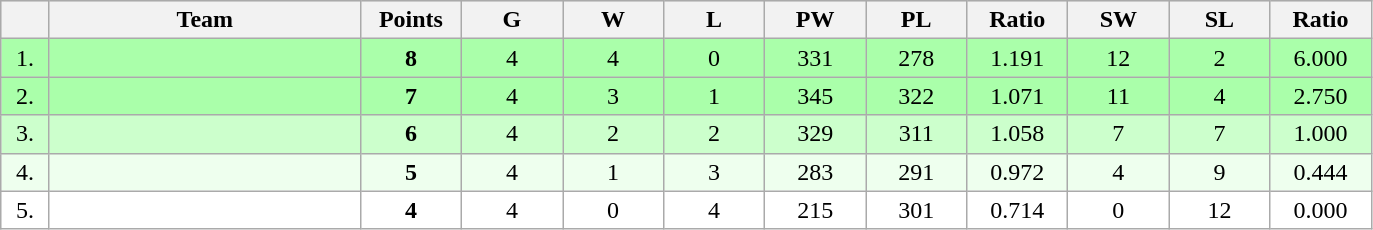<table class=wikitable style="text-align:center">
<tr bgcolor="#DCDCDC">
<th width="25"></th>
<th width="200">Team</th>
<th width="60">Points</th>
<th width="60">G</th>
<th width="60">W</th>
<th width="60">L</th>
<th width="60">PW</th>
<th width="60">PL</th>
<th width="60">Ratio</th>
<th width="60">SW</th>
<th width="60">SL</th>
<th width="60">Ratio</th>
</tr>
<tr bgcolor=#AAFFAA>
<td>1.</td>
<td align=left></td>
<td><strong>8</strong></td>
<td>4</td>
<td>4</td>
<td>0</td>
<td>331</td>
<td>278</td>
<td>1.191</td>
<td>12</td>
<td>2</td>
<td>6.000</td>
</tr>
<tr bgcolor=#AAFFAA>
<td>2.</td>
<td align=left></td>
<td><strong>7</strong></td>
<td>4</td>
<td>3</td>
<td>1</td>
<td>345</td>
<td>322</td>
<td>1.071</td>
<td>11</td>
<td>4</td>
<td>2.750</td>
</tr>
<tr bgcolor=#CCFFCC>
<td>3.</td>
<td align=left></td>
<td><strong>6</strong></td>
<td>4</td>
<td>2</td>
<td>2</td>
<td>329</td>
<td>311</td>
<td>1.058</td>
<td>7</td>
<td>7</td>
<td>1.000</td>
</tr>
<tr bgcolor=#EEFFEE>
<td>4.</td>
<td align=left></td>
<td><strong>5</strong></td>
<td>4</td>
<td>1</td>
<td>3</td>
<td>283</td>
<td>291</td>
<td>0.972</td>
<td>4</td>
<td>9</td>
<td>0.444</td>
</tr>
<tr bgcolor=#FFFFFF>
<td>5.</td>
<td align=left></td>
<td><strong>4</strong></td>
<td>4</td>
<td>0</td>
<td>4</td>
<td>215</td>
<td>301</td>
<td>0.714</td>
<td>0</td>
<td>12</td>
<td>0.000</td>
</tr>
</table>
